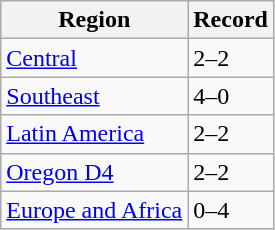<table class="wikitable">
<tr>
<th>Region</th>
<th>Record</th>
</tr>
<tr>
<td> <a href='#'>Central</a></td>
<td>2–2</td>
</tr>
<tr>
<td> <a href='#'>Southeast</a></td>
<td>4–0</td>
</tr>
<tr>
<td> <a href='#'>Latin America</a></td>
<td>2–2</td>
</tr>
<tr>
<td> <a href='#'>Oregon D4</a></td>
<td>2–2</td>
</tr>
<tr>
<td> <a href='#'>Europe and Africa</a></td>
<td>0–4</td>
</tr>
</table>
